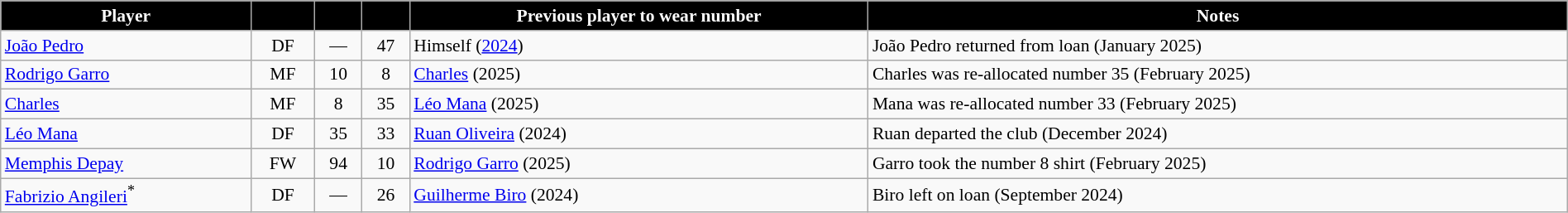<table class="wikitable sortable" style="text-align:center; font-size:90%; width:100%;">
<tr>
<th style="background-color:black; color:#ffffff;">Player</th>
<th style="background-color:black; color:#ffffff;"></th>
<th style="background-color:black; color:#ffffff;"></th>
<th style="background-color:black; color:#ffffff;"></th>
<th style="background-color:black; color:#ffffff;">Previous player to wear number</th>
<th style="background-color:black; color:#ffffff;">Notes</th>
</tr>
<tr>
<td style="text-align:left;"> <a href='#'>João Pedro</a></td>
<td>DF</td>
<td>—</td>
<td>47</td>
<td style="text-align:left;">Himself (<a href='#'>2024</a>)</td>
<td style="text-align:left;">João Pedro returned from loan (January 2025)</td>
</tr>
<tr>
<td style="text-align:left;"> <a href='#'>Rodrigo Garro</a></td>
<td>MF</td>
<td>10</td>
<td>8</td>
<td style="text-align:left;"><a href='#'>Charles</a> (2025)</td>
<td style="text-align:left;">Charles was re-allocated number 35 (February 2025)</td>
</tr>
<tr>
<td style="text-align:left;"> <a href='#'>Charles</a></td>
<td>MF</td>
<td>8</td>
<td>35</td>
<td style="text-align:left;"><a href='#'>Léo Mana</a> (2025)</td>
<td style="text-align:left;">Mana was re-allocated number 33 (February 2025)</td>
</tr>
<tr>
<td style="text-align:left;"> <a href='#'>Léo Mana</a></td>
<td>DF</td>
<td>35</td>
<td>33</td>
<td style="text-align:left;"><a href='#'>Ruan Oliveira</a> (2024)</td>
<td style="text-align:left;">Ruan departed the club (December 2024)</td>
</tr>
<tr>
<td style="text-align:left;"> <a href='#'>Memphis Depay</a></td>
<td>FW</td>
<td>94</td>
<td>10</td>
<td style="text-align:left;"><a href='#'>Rodrigo Garro</a> (2025)</td>
<td style="text-align:left;">Garro took the number 8 shirt (February 2025)</td>
</tr>
<tr>
<td style="text-align:left;"> <a href='#'>Fabrizio Angileri</a><sup>*</sup></td>
<td>DF</td>
<td>—</td>
<td>26</td>
<td style="text-align:left;"><a href='#'>Guilherme Biro</a> (2024)</td>
<td style="text-align:left;">Biro left on loan (September 2024)</td>
</tr>
</table>
